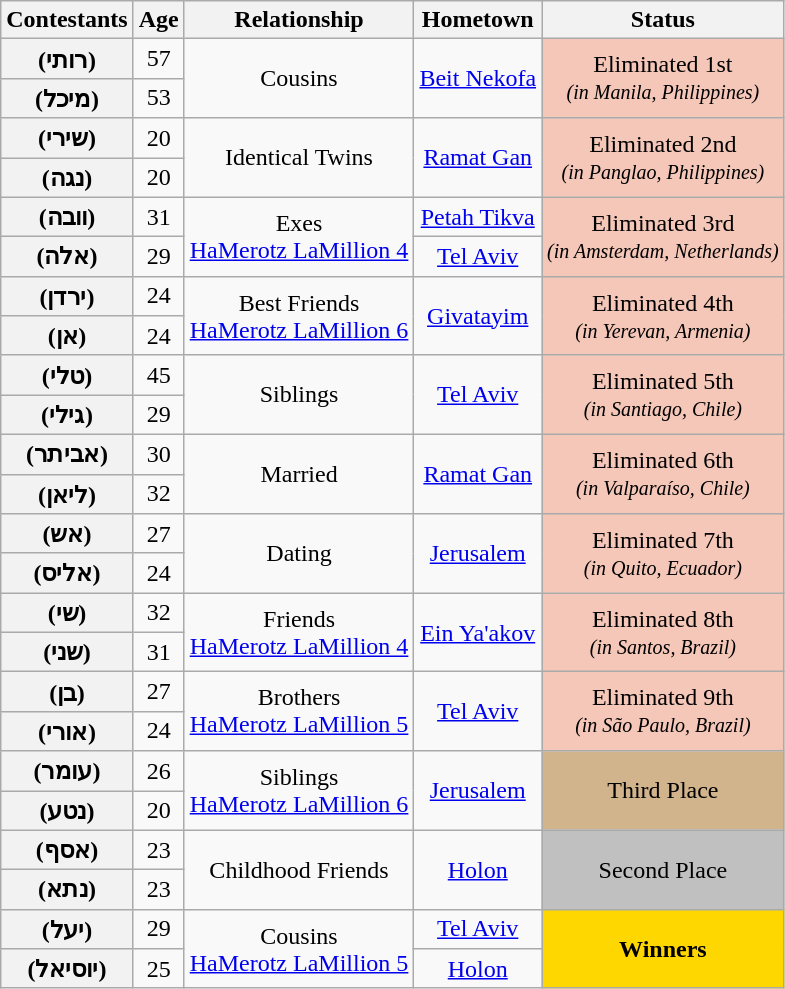<table class="wikitable sortable" style="text-align:center;">
<tr>
<th scope="col">Contestants</th>
<th scope="col">Age</th>
<th class="unsortable" scope="col">Relationship</th>
<th scope="col" class="unsortable">Hometown</th>
<th scope="col">Status</th>
</tr>
<tr>
<th scope="row"> (רותי)</th>
<td>57</td>
<td rowspan="2">Cousins</td>
<td rowspan="2"><a href='#'>Beit Nekofa</a></td>
<td rowspan="2" bgcolor="f4c7b8">Eliminated 1st<br><small><em>(in Manila, Philippines)</em></small></td>
</tr>
<tr>
<th scope="row"> (מיכל)</th>
<td>53</td>
</tr>
<tr>
<th scope="row"> (שירי)</th>
<td>20</td>
<td rowspan="2">Identical Twins</td>
<td rowspan="2"><a href='#'>Ramat Gan</a></td>
<td rowspan="2" bgcolor="f4c7b8">Eliminated 2nd<br><small><em>(in Panglao, Philippines)</em></small></td>
</tr>
<tr>
<th scope="row"> (נגה)</th>
<td>20</td>
</tr>
<tr>
<th scope="row"> (וובה)</th>
<td>31</td>
<td rowspan="2">Exes<br><a href='#'>HaMerotz LaMillion 4</a></td>
<td><a href='#'>Petah Tikva</a></td>
<td rowspan="2" bgcolor="f4c7b8">Eliminated 3rd<br><small><em>(in Amsterdam, Netherlands)</em></small></td>
</tr>
<tr>
<th scope="row"> (אלה)</th>
<td>29</td>
<td><a href='#'>Tel Aviv</a></td>
</tr>
<tr>
<th scope="row"> (ירדן)</th>
<td>24</td>
<td rowspan="2">Best Friends<br><a href='#'>HaMerotz LaMillion 6</a></td>
<td rowspan="2"><a href='#'>Givatayim</a></td>
<td rowspan="2" bgcolor="f4c7b8">Eliminated 4th<br><small><em>(in Yerevan, Armenia)</em></small></td>
</tr>
<tr>
<th scope="row"> (אן)</th>
<td>24</td>
</tr>
<tr>
<th scope="row"> (טלי)</th>
<td>45</td>
<td rowspan="2">Siblings</td>
<td rowspan="2"><a href='#'>Tel Aviv</a></td>
<td rowspan="2" bgcolor="f4c7b8">Eliminated 5th<br><small><em>(in Santiago, Chile)</em></small></td>
</tr>
<tr>
<th scope="row"> (גילי)</th>
<td>29</td>
</tr>
<tr>
<th scope="row"> (אביתר)</th>
<td>30</td>
<td rowspan="2">Married</td>
<td rowspan="2"><a href='#'>Ramat Gan</a></td>
<td rowspan="2" bgcolor="f4c7b8">Eliminated 6th<br><small><em>(in Valparaíso, Chile)</em></small></td>
</tr>
<tr>
<th scope="row"> (ליאן)</th>
<td>32</td>
</tr>
<tr>
<th scope="row"> (אש)</th>
<td>27</td>
<td rowspan="2">Dating</td>
<td rowspan="2"><a href='#'>Jerusalem</a></td>
<td rowspan="2" bgcolor="f4c7b8">Eliminated 7th<br><small><em>(in Quito, Ecuador)</em></small></td>
</tr>
<tr>
<th scope="row"> (אליס)</th>
<td>24</td>
</tr>
<tr>
<th scope="row"> (שי)</th>
<td>32</td>
<td rowspan="2">Friends<br><a href='#'>HaMerotz LaMillion 4</a></td>
<td rowspan="2"><a href='#'>Ein Ya'akov</a></td>
<td rowspan="2" bgcolor="f4c7b8">Eliminated 8th<br><small><em>(in Santos, Brazil)</em></small></td>
</tr>
<tr>
<th scope="row"> (שני)</th>
<td>31</td>
</tr>
<tr>
<th scope="row"> (בן)</th>
<td>27</td>
<td rowspan="2">Brothers<br><a href='#'>HaMerotz LaMillion 5</a></td>
<td rowspan="2"><a href='#'>Tel Aviv</a></td>
<td rowspan="2" bgcolor="f4c7b8">Eliminated 9th<br><small><em>(in São Paulo, Brazil)</em></small></td>
</tr>
<tr>
<th scope="row"> (אורי)</th>
<td>24</td>
</tr>
<tr>
<th scope="row"> (עומר)</th>
<td>26</td>
<td rowspan="2">Siblings<br><a href='#'>HaMerotz LaMillion 6</a></td>
<td rowspan="2"><a href='#'>Jerusalem</a></td>
<td rowspan="2" bgcolor="tan">Third Place</td>
</tr>
<tr>
<th scope="row"> (נטע)</th>
<td>20</td>
</tr>
<tr>
<th scope="row"> (אסף)</th>
<td>23</td>
<td rowspan="2">Childhood Friends</td>
<td rowspan="2"><a href='#'>Holon</a></td>
<td rowspan="2" bgcolor="silver">Second Place</td>
</tr>
<tr>
<th scope="row"> (נתא)</th>
<td>23</td>
</tr>
<tr>
<th scope="row"> (יעל)</th>
<td>29</td>
<td rowspan="2">Cousins<br><a href='#'>HaMerotz LaMillion 5</a></td>
<td><a href='#'>Tel Aviv</a></td>
<td rowspan="2" bgcolor="gold"><strong>Winners</strong></td>
</tr>
<tr>
<th scope="row"> (יוסיאל)</th>
<td>25</td>
<td><a href='#'>Holon</a></td>
</tr>
</table>
